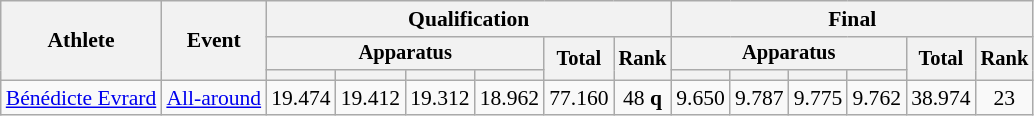<table class="wikitable" style="font-size:90%">
<tr>
<th rowspan=3>Athlete</th>
<th rowspan=3>Event</th>
<th colspan=6>Qualification</th>
<th colspan=6>Final</th>
</tr>
<tr style="font-size:95%">
<th colspan=4>Apparatus</th>
<th rowspan=2>Total</th>
<th rowspan=2>Rank</th>
<th colspan=4>Apparatus</th>
<th rowspan=2>Total</th>
<th rowspan=2>Rank</th>
</tr>
<tr style="font-size:95%">
<th></th>
<th></th>
<th></th>
<th></th>
<th></th>
<th></th>
<th></th>
<th></th>
</tr>
<tr align=center>
<td align=left><a href='#'>Bénédicte Evrard</a></td>
<td align=left><a href='#'>All-around</a></td>
<td>19.474</td>
<td>19.412</td>
<td>19.312</td>
<td>18.962</td>
<td>77.160</td>
<td>48 <strong>q</strong></td>
<td>9.650</td>
<td>9.787</td>
<td>9.775</td>
<td>9.762</td>
<td>38.974</td>
<td>23</td>
</tr>
</table>
